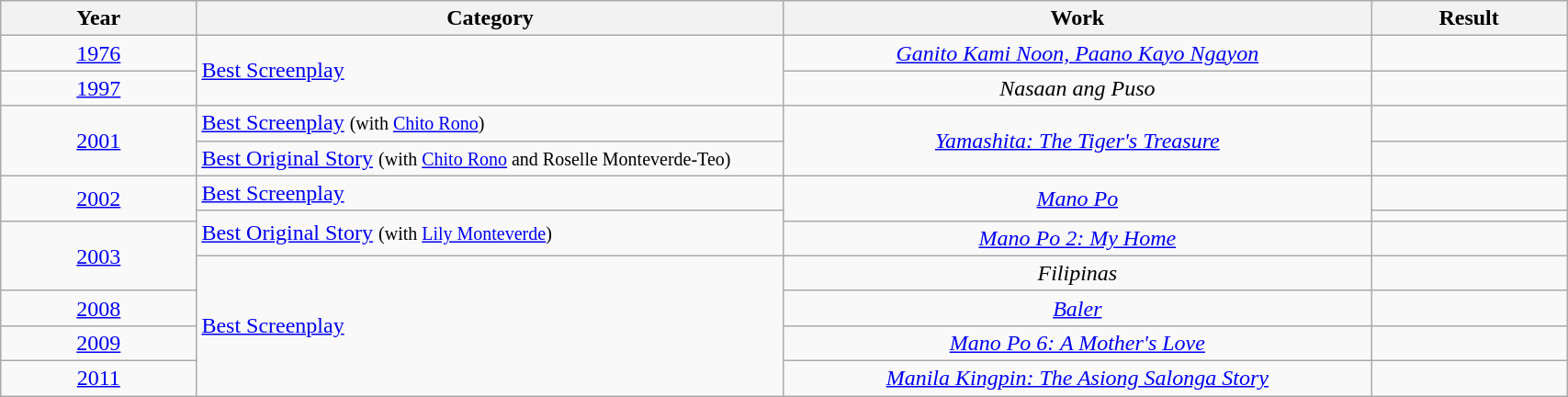<table | width="90%" class="wikitable sortable">
<tr>
<th width="10%">Year</th>
<th width="30%">Category</th>
<th width="30%">Work</th>
<th width="10%">Result</th>
</tr>
<tr>
<td rowspan="1" align="center"><a href='#'>1976</a></td>
<td align="left" rowspan=2><a href='#'>Best Screenplay</a></td>
<td align="center"><em><a href='#'>Ganito Kami Noon, Paano Kayo Ngayon</a></em></td>
<td></td>
</tr>
<tr>
<td rowspan="1" align="center"><a href='#'>1997</a></td>
<td align="center"><em>Nasaan ang Puso</em></td>
<td></td>
</tr>
<tr>
<td rowspan="2" align="center"><a href='#'>2001</a></td>
<td align="left"><a href='#'>Best Screenplay</a> <small>(with <a href='#'>Chito Rono</a>)</small></td>
<td align=center rowspan=2><em><a href='#'>Yamashita: The Tiger's Treasure</a></em></td>
<td></td>
</tr>
<tr>
<td align="left"><a href='#'>Best Original Story</a> <small>(with <a href='#'>Chito Rono</a> and Roselle Monteverde-Teo)</small></td>
<td></td>
</tr>
<tr>
<td rowspan="2" align="center"><a href='#'>2002</a></td>
<td align="left"><a href='#'>Best Screenplay</a></td>
<td align=center rowspan=2><em><a href='#'>Mano Po</a></em></td>
<td></td>
</tr>
<tr>
<td rowspan=2 align="left"><a href='#'>Best Original Story</a> <small>(with <a href='#'>Lily Monteverde</a>)</small></td>
<td></td>
</tr>
<tr>
<td rowspan="2" align="center"><a href='#'>2003</a></td>
<td align=center rowspan=1><em><a href='#'>Mano Po 2: My Home</a></em></td>
<td></td>
</tr>
<tr>
<td align="left" rowspan=4><a href='#'>Best Screenplay</a></td>
<td align=center rowspan=1><em>Filipinas</em></td>
<td></td>
</tr>
<tr>
<td rowspan="1" align="center"><a href='#'>2008</a></td>
<td align=center rowspan=1><em><a href='#'>Baler</a></em></td>
<td></td>
</tr>
<tr>
<td rowspan="1" align="center"><a href='#'>2009</a></td>
<td align=center rowspan=1><em><a href='#'>Mano Po 6: A Mother's Love</a></em></td>
<td></td>
</tr>
<tr>
<td rowspan="1" align="center"><a href='#'>2011</a></td>
<td align=center rowspan=1><em><a href='#'>Manila Kingpin: The Asiong Salonga Story</a></em></td>
<td></td>
</tr>
</table>
